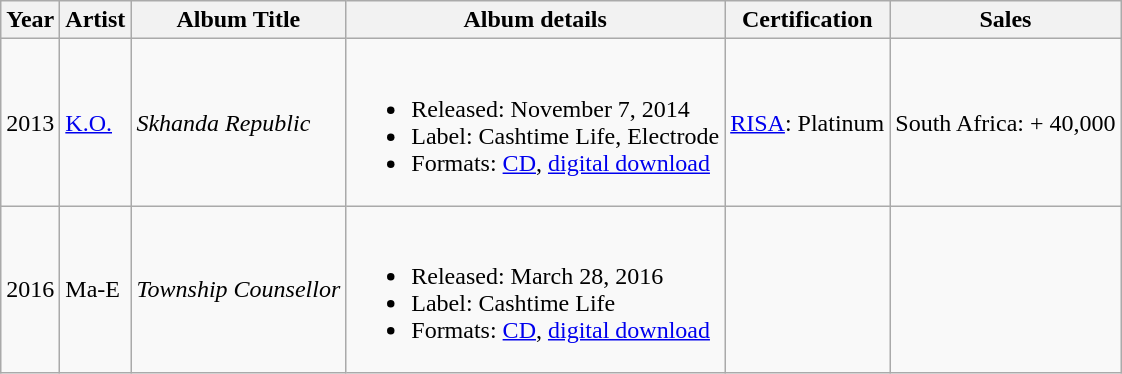<table class="wikitable sortable">
<tr>
<th>Year</th>
<th>Artist</th>
<th>Album Title</th>
<th class="unsortable">Album details</th>
<th>Certification</th>
<th>Sales</th>
</tr>
<tr>
<td style="text-align:center;">2013</td>
<td><a href='#'>K.O.</a></td>
<td><em>Skhanda Republic</em></td>
<td><br><ul><li>Released: November 7, 2014</li><li>Label: Cashtime Life, Electrode</li><li>Formats: <a href='#'>CD</a>, <a href='#'>digital download</a></li></ul></td>
<td><a href='#'>RISA</a>: Platinum</td>
<td>South Africa: + 40,000</td>
</tr>
<tr>
<td>2016</td>
<td>Ma-E</td>
<td><em>Township Counsellor</em></td>
<td><br><ul><li>Released: March 28, 2016</li><li>Label: Cashtime Life</li><li>Formats: <a href='#'>CD</a>, <a href='#'>digital download</a></li></ul></td>
<td></td>
<td></td>
</tr>
</table>
